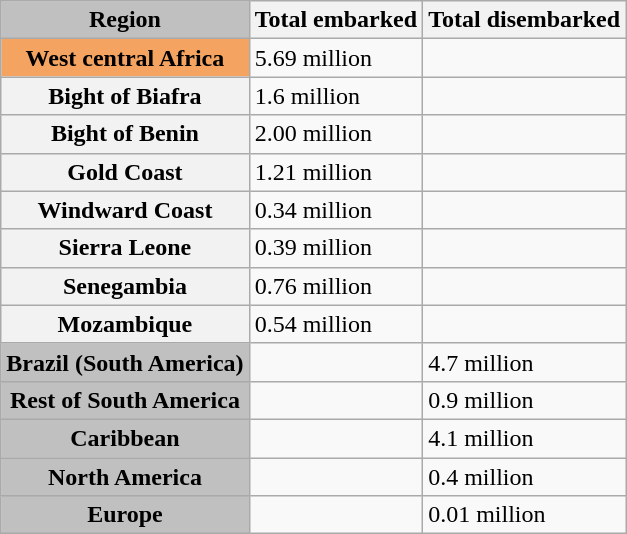<table class="wikitable floatright">
<tr>
<th scope="col" style="background: silver;">Region</th>
<th scope="col">Total embarked</th>
<th scope="col">Total disembarked</th>
</tr>
<tr>
<th scope="row" style="background: #F4A460;">West central Africa</th>
<td>5.69 million</td>
<td></td>
</tr>
<tr>
<th scope="row">Bight of Biafra</th>
<td>1.6 million</td>
<td></td>
</tr>
<tr>
<th scope="row">Bight of Benin</th>
<td>2.00 million</td>
<td></td>
</tr>
<tr>
<th scope="row">Gold Coast</th>
<td>1.21 million</td>
<td></td>
</tr>
<tr>
<th scope="row">Windward Coast</th>
<td>0.34 million</td>
<td></td>
</tr>
<tr>
<th scope="row">Sierra Leone</th>
<td>0.39 million</td>
<td></td>
</tr>
<tr>
<th scope="row">Senegambia</th>
<td>0.76 million</td>
<td></td>
</tr>
<tr>
<th scope="row">Mozambique</th>
<td>0.54 million</td>
<td></td>
</tr>
<tr>
<th scope="row" style="background: silver;">Brazil (South America)</th>
<td></td>
<td>4.7 million</td>
</tr>
<tr>
<th scope="row" style="background: silver;">Rest of South America</th>
<td></td>
<td>0.9 million</td>
</tr>
<tr>
<th scope="row" style="background: silver;">Caribbean</th>
<td></td>
<td>4.1 million</td>
</tr>
<tr>
<th scope="row" style="background: silver;">North America</th>
<td></td>
<td>0.4 million</td>
</tr>
<tr>
<th scope="row" style="background: silver;">Europe</th>
<td></td>
<td>0.01 million</td>
</tr>
</table>
